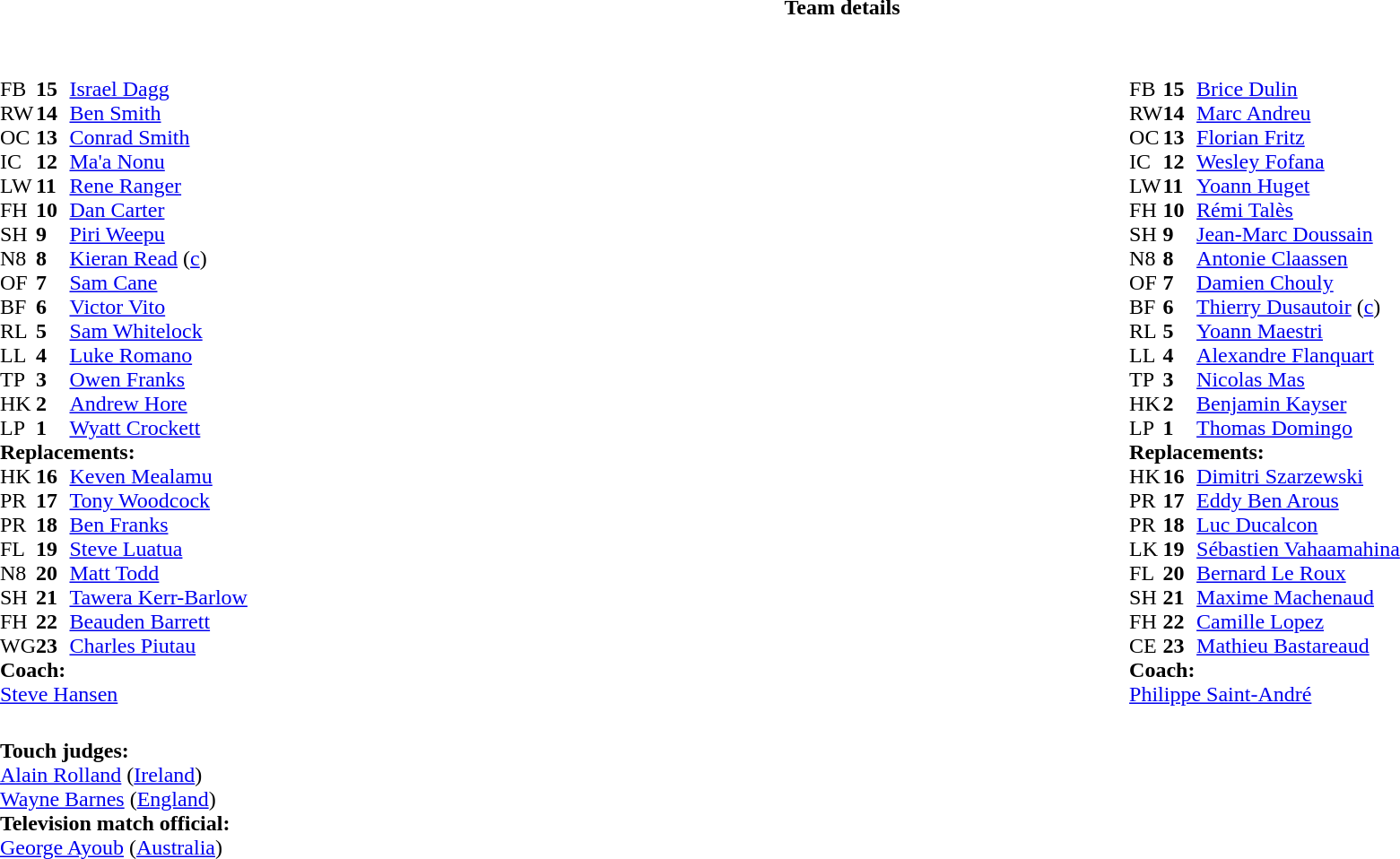<table border="0" width="100%" class="collapsible collapsed">
<tr>
<th>Team details</th>
</tr>
<tr>
<td><br><table style="width:100%;">
<tr>
<td style="vertical-align:top; width:50%"><br><table cellspacing="0" cellpadding="0">
<tr>
<th width="25"></th>
<th width="25"></th>
</tr>
<tr>
<td>FB</td>
<td><strong>15</strong></td>
<td><a href='#'>Israel Dagg</a></td>
</tr>
<tr>
<td>RW</td>
<td><strong>14</strong></td>
<td><a href='#'>Ben Smith</a></td>
</tr>
<tr>
<td>OC</td>
<td><strong>13</strong></td>
<td><a href='#'>Conrad Smith</a></td>
</tr>
<tr>
<td>IC</td>
<td><strong>12</strong></td>
<td><a href='#'>Ma'a Nonu</a></td>
<td></td>
<td></td>
</tr>
<tr>
<td>LW</td>
<td><strong>11</strong></td>
<td><a href='#'>Rene Ranger</a></td>
<td></td>
<td></td>
</tr>
<tr>
<td>FH</td>
<td><strong>10</strong></td>
<td><a href='#'>Dan Carter</a></td>
</tr>
<tr>
<td>SH</td>
<td><strong>9</strong></td>
<td><a href='#'>Piri Weepu</a></td>
<td></td>
<td></td>
</tr>
<tr>
<td>N8</td>
<td><strong>8</strong></td>
<td><a href='#'>Kieran Read</a> (<a href='#'>c</a>)</td>
</tr>
<tr>
<td>OF</td>
<td><strong>7</strong></td>
<td><a href='#'>Sam Cane</a></td>
<td></td>
<td></td>
</tr>
<tr>
<td>BF</td>
<td><strong>6</strong></td>
<td><a href='#'>Victor Vito</a></td>
<td></td>
<td></td>
</tr>
<tr>
<td>RL</td>
<td><strong>5</strong></td>
<td><a href='#'>Sam Whitelock</a></td>
</tr>
<tr>
<td>LL</td>
<td><strong>4</strong></td>
<td><a href='#'>Luke Romano</a></td>
</tr>
<tr>
<td>TP</td>
<td><strong>3</strong></td>
<td><a href='#'>Owen Franks</a></td>
</tr>
<tr>
<td>HK</td>
<td><strong>2</strong></td>
<td><a href='#'>Andrew Hore</a></td>
<td></td>
<td></td>
</tr>
<tr>
<td>LP</td>
<td><strong>1</strong></td>
<td><a href='#'>Wyatt Crockett</a></td>
<td></td>
<td></td>
</tr>
<tr>
<td colspan=3><strong>Replacements:</strong></td>
</tr>
<tr>
<td>HK</td>
<td><strong>16</strong></td>
<td><a href='#'>Keven Mealamu</a></td>
<td></td>
<td></td>
</tr>
<tr>
<td>PR</td>
<td><strong>17</strong></td>
<td><a href='#'>Tony Woodcock</a></td>
<td></td>
<td></td>
</tr>
<tr>
<td>PR</td>
<td><strong>18</strong></td>
<td><a href='#'>Ben Franks</a></td>
</tr>
<tr>
<td>FL</td>
<td><strong>19</strong></td>
<td><a href='#'>Steve Luatua</a></td>
<td></td>
<td></td>
</tr>
<tr>
<td>N8</td>
<td><strong>20</strong></td>
<td><a href='#'>Matt Todd</a></td>
<td></td>
<td></td>
</tr>
<tr>
<td>SH</td>
<td><strong>21</strong></td>
<td><a href='#'>Tawera Kerr-Barlow</a></td>
<td></td>
<td></td>
</tr>
<tr>
<td>FH</td>
<td><strong>22</strong></td>
<td><a href='#'>Beauden Barrett</a></td>
<td></td>
<td></td>
</tr>
<tr>
<td>WG</td>
<td><strong>23</strong></td>
<td><a href='#'>Charles Piutau</a></td>
<td></td>
<td></td>
</tr>
<tr>
<td colspan=3><strong>Coach:</strong></td>
</tr>
<tr>
<td colspan="4"> <a href='#'>Steve Hansen</a></td>
</tr>
</table>
</td>
<td style="vertical-align:top; width:50%"><br><table cellspacing="0" cellpadding="0" style="margin:auto">
<tr>
<th width="25"></th>
<th width="25"></th>
</tr>
<tr>
<td>FB</td>
<td><strong>15</strong></td>
<td><a href='#'>Brice Dulin</a></td>
</tr>
<tr>
<td>RW</td>
<td><strong>14</strong></td>
<td><a href='#'>Marc Andreu</a></td>
</tr>
<tr>
<td>OC</td>
<td><strong>13</strong></td>
<td><a href='#'>Florian Fritz</a></td>
<td></td>
<td></td>
<td></td>
</tr>
<tr>
<td>IC</td>
<td><strong>12</strong></td>
<td><a href='#'>Wesley Fofana</a></td>
</tr>
<tr>
<td>LW</td>
<td><strong>11</strong></td>
<td><a href='#'>Yoann Huget</a></td>
<td></td>
<td colspan=></td>
</tr>
<tr>
<td>FH</td>
<td><strong>10</strong></td>
<td><a href='#'>Rémi Talès</a></td>
<td></td>
<td></td>
</tr>
<tr>
<td>SH</td>
<td><strong>9</strong></td>
<td><a href='#'>Jean-Marc Doussain</a></td>
<td></td>
<td></td>
</tr>
<tr>
<td>N8</td>
<td><strong>8</strong></td>
<td><a href='#'>Antonie Claassen</a></td>
<td></td>
<td></td>
</tr>
<tr>
<td>OF</td>
<td><strong>7</strong></td>
<td><a href='#'>Damien Chouly</a></td>
</tr>
<tr>
<td>BF</td>
<td><strong>6</strong></td>
<td><a href='#'>Thierry Dusautoir</a> (<a href='#'>c</a>)</td>
</tr>
<tr>
<td>RL</td>
<td><strong>5</strong></td>
<td><a href='#'>Yoann Maestri</a></td>
<td></td>
</tr>
<tr>
<td>LL</td>
<td><strong>4</strong></td>
<td><a href='#'>Alexandre Flanquart</a></td>
<td></td>
<td></td>
</tr>
<tr>
<td>TP</td>
<td><strong>3</strong></td>
<td><a href='#'>Nicolas Mas</a></td>
<td></td>
<td></td>
</tr>
<tr>
<td>HK</td>
<td><strong>2</strong></td>
<td><a href='#'>Benjamin Kayser</a></td>
<td></td>
<td></td>
</tr>
<tr>
<td>LP</td>
<td><strong>1</strong></td>
<td><a href='#'>Thomas Domingo</a></td>
<td></td>
<td></td>
</tr>
<tr>
<td colspan=3><strong>Replacements:</strong></td>
</tr>
<tr>
<td>HK</td>
<td><strong>16</strong></td>
<td><a href='#'>Dimitri Szarzewski</a></td>
<td></td>
<td></td>
</tr>
<tr>
<td>PR</td>
<td><strong>17</strong></td>
<td><a href='#'>Eddy Ben Arous</a></td>
<td></td>
<td></td>
</tr>
<tr>
<td>PR</td>
<td><strong>18</strong></td>
<td><a href='#'>Luc Ducalcon</a></td>
<td></td>
<td></td>
</tr>
<tr>
<td>LK</td>
<td><strong>19</strong></td>
<td><a href='#'>Sébastien Vahaamahina</a></td>
<td></td>
<td></td>
</tr>
<tr>
<td>FL</td>
<td><strong>20</strong></td>
<td><a href='#'>Bernard Le Roux</a></td>
<td></td>
<td></td>
</tr>
<tr>
<td>SH</td>
<td><strong>21</strong></td>
<td><a href='#'>Maxime Machenaud</a></td>
<td></td>
<td></td>
</tr>
<tr>
<td>FH</td>
<td><strong>22</strong></td>
<td><a href='#'>Camille Lopez</a></td>
<td></td>
<td></td>
</tr>
<tr>
<td>CE</td>
<td><strong>23</strong></td>
<td><a href='#'>Mathieu Bastareaud</a></td>
<td></td>
<td> </td>
<td></td>
</tr>
<tr>
<td colspan=3><strong>Coach:</strong></td>
</tr>
<tr>
<td colspan="4"> <a href='#'>Philippe Saint-André</a></td>
</tr>
</table>
</td>
</tr>
</table>
<table style="width:100%">
<tr>
<td><br><strong>Touch judges:</strong>
<br><a href='#'>Alain Rolland</a> (<a href='#'>Ireland</a>)
<br><a href='#'>Wayne Barnes</a> (<a href='#'>England</a>)
<br><strong>Television match official:</strong>
<br><a href='#'>George Ayoub</a> (<a href='#'>Australia</a>)</td>
</tr>
</table>
</td>
</tr>
</table>
